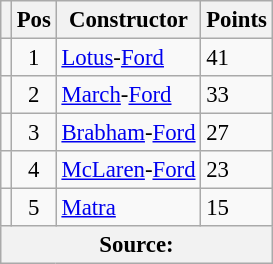<table class="wikitable" style="font-size: 95%;">
<tr>
<th></th>
<th>Pos</th>
<th>Constructor</th>
<th>Points</th>
</tr>
<tr>
<td align="left"></td>
<td align="center">1</td>
<td> <a href='#'>Lotus</a>-<a href='#'>Ford</a></td>
<td align="left">41</td>
</tr>
<tr>
<td align="left"></td>
<td align="center">2</td>
<td> <a href='#'>March</a>-<a href='#'>Ford</a></td>
<td align="left">33</td>
</tr>
<tr>
<td align="left"></td>
<td align="center">3</td>
<td> <a href='#'>Brabham</a>-<a href='#'>Ford</a></td>
<td align="left">27</td>
</tr>
<tr>
<td align="left"></td>
<td align="center">4</td>
<td> <a href='#'>McLaren</a>-<a href='#'>Ford</a></td>
<td align="left">23</td>
</tr>
<tr>
<td align="left"></td>
<td align="center">5</td>
<td> <a href='#'>Matra</a></td>
<td align="left">15</td>
</tr>
<tr>
<th colspan=4>Source:</th>
</tr>
</table>
